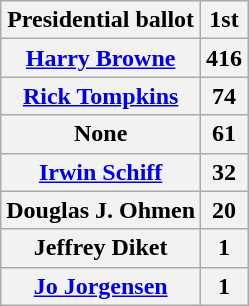<table class="wikitable" style="text-align:left">
<tr>
<th>Presidential ballot</th>
<th>1st</th>
</tr>
<tr>
<th><a href='#'>Harry Browne</a></th>
<th>416</th>
</tr>
<tr>
<th><a href='#'>Rick Tompkins</a></th>
<th>74</th>
</tr>
<tr>
<th>None</th>
<th>61</th>
</tr>
<tr>
<th><a href='#'>Irwin Schiff</a></th>
<th>32</th>
</tr>
<tr>
<th>Douglas J. Ohmen</th>
<th>20</th>
</tr>
<tr>
<th>Jeffrey Diket</th>
<th>1</th>
</tr>
<tr>
<th><a href='#'>Jo Jorgensen</a></th>
<th>1</th>
</tr>
</table>
